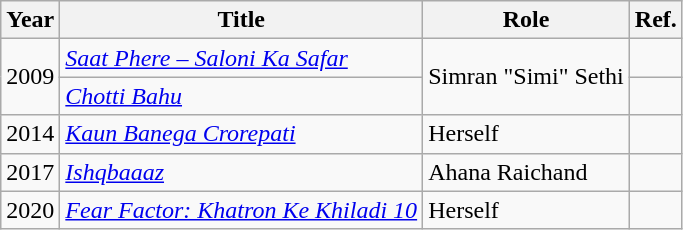<table class="wikitable sortable">
<tr>
<th>Year</th>
<th>Title</th>
<th>Role</th>
<th class="unsortable">Ref.</th>
</tr>
<tr>
<td rowspan="2">2009</td>
<td><em><a href='#'>Saat Phere – Saloni Ka Safar</a></em></td>
<td rowspan="2">Simran "Simi" Sethi</td>
<td></td>
</tr>
<tr>
<td><em><a href='#'>Chotti Bahu</a></em></td>
<td></td>
</tr>
<tr>
<td>2014</td>
<td><em><a href='#'>Kaun Banega Crorepati</a></em></td>
<td>Herself</td>
<td></td>
</tr>
<tr>
<td>2017</td>
<td><em><a href='#'>Ishqbaaaz</a></em></td>
<td>Ahana Raichand</td>
<td></td>
</tr>
<tr>
<td>2020</td>
<td><em><a href='#'>Fear Factor: Khatron Ke Khiladi 10</a></em></td>
<td>Herself</td>
<td></td>
</tr>
</table>
